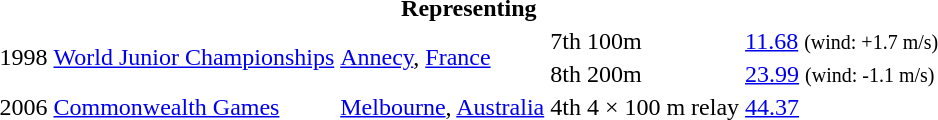<table>
<tr>
<th colspan="6">Representing </th>
</tr>
<tr>
<td rowspan=2>1998</td>
<td rowspan=2><a href='#'>World Junior Championships</a></td>
<td rowspan=2><a href='#'>Annecy</a>, <a href='#'>France</a></td>
<td>7th</td>
<td>100m</td>
<td><a href='#'>11.68</a> <small>(wind: +1.7 m/s)</small></td>
</tr>
<tr>
<td>8th</td>
<td>200m</td>
<td><a href='#'>23.99</a> <small>(wind: -1.1 m/s)</small></td>
</tr>
<tr>
<td>2006</td>
<td><a href='#'>Commonwealth Games</a></td>
<td><a href='#'>Melbourne</a>, <a href='#'>Australia</a></td>
<td align="center">4th</td>
<td>4 × 100 m relay</td>
<td><a href='#'>44.37</a></td>
</tr>
</table>
